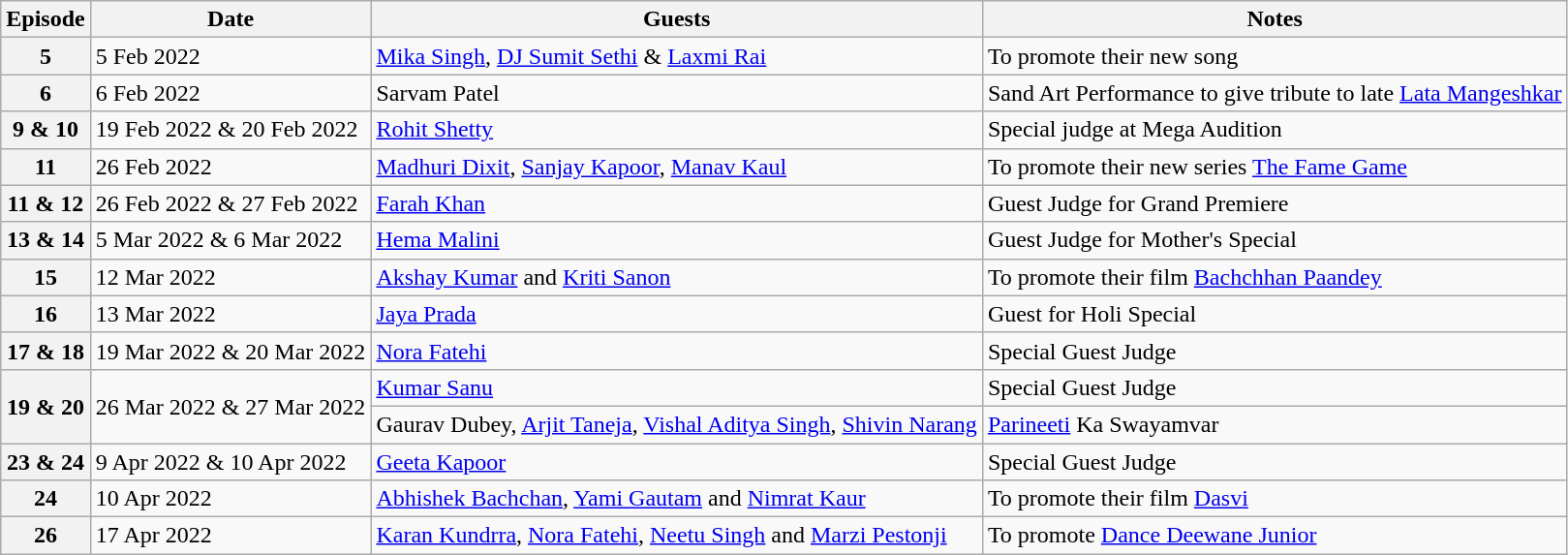<table class="wikitable sortable mw-collapsible" style="font-size: 100%;">
<tr>
<th>Episode</th>
<th>Date</th>
<th>Guests</th>
<th>Notes</th>
</tr>
<tr>
<th>5</th>
<td>5 Feb 2022</td>
<td><a href='#'>Mika Singh</a>, <a href='#'>DJ Sumit Sethi</a> & <a href='#'>Laxmi Rai</a></td>
<td>To promote their new song</td>
</tr>
<tr>
<th>6</th>
<td>6 Feb 2022</td>
<td>Sarvam Patel</td>
<td>Sand Art Performance to give tribute to late <a href='#'>Lata Mangeshkar</a></td>
</tr>
<tr>
<th>9 & 10</th>
<td>19 Feb 2022 & 20 Feb 2022</td>
<td><a href='#'>Rohit Shetty</a></td>
<td>Special judge at Mega Audition</td>
</tr>
<tr>
<th>11</th>
<td>26 Feb 2022</td>
<td><a href='#'>Madhuri Dixit</a>, <a href='#'>Sanjay Kapoor</a>, <a href='#'>Manav Kaul</a></td>
<td>To promote their new series <a href='#'>The Fame Game</a></td>
</tr>
<tr>
<th>11 & 12</th>
<td>26 Feb 2022 & 27 Feb 2022</td>
<td><a href='#'>Farah Khan</a></td>
<td>Guest Judge for Grand Premiere</td>
</tr>
<tr>
<th>13 & 14</th>
<td>5 Mar 2022 & 6 Mar 2022</td>
<td><a href='#'>Hema Malini</a></td>
<td>Guest Judge for Mother's Special</td>
</tr>
<tr>
<th>15</th>
<td>12 Mar 2022</td>
<td><a href='#'>Akshay Kumar</a> and <a href='#'>Kriti Sanon</a></td>
<td>To promote their film <a href='#'>Bachchhan Paandey</a></td>
</tr>
<tr>
<th>16</th>
<td>13 Mar 2022</td>
<td><a href='#'>Jaya Prada</a></td>
<td>Guest for Holi Special</td>
</tr>
<tr>
<th>17 & 18</th>
<td>19 Mar 2022 & 20 Mar 2022</td>
<td><a href='#'>Nora Fatehi</a></td>
<td>Special Guest Judge</td>
</tr>
<tr>
<th rowspan="2">19 & 20</th>
<td rowspan="2">26 Mar 2022 & 27 Mar 2022</td>
<td><a href='#'>Kumar Sanu</a></td>
<td>Special Guest Judge</td>
</tr>
<tr>
<td>Gaurav Dubey, <a href='#'>Arjit Taneja</a>, <a href='#'>Vishal Aditya Singh</a>, <a href='#'>Shivin Narang</a></td>
<td><a href='#'>Parineeti</a> Ka Swayamvar</td>
</tr>
<tr>
<th>23 & 24</th>
<td>9 Apr 2022 & 10 Apr 2022</td>
<td><a href='#'>Geeta Kapoor</a></td>
<td>Special Guest Judge</td>
</tr>
<tr>
<th>24</th>
<td>10 Apr 2022</td>
<td><a href='#'>Abhishek Bachchan</a>, <a href='#'>Yami Gautam</a> and <a href='#'>Nimrat Kaur</a></td>
<td>To promote their film <a href='#'>Dasvi</a></td>
</tr>
<tr>
<th>26</th>
<td>17 Apr 2022</td>
<td><a href='#'>Karan Kundrra</a>, <a href='#'>Nora Fatehi</a>, <a href='#'>Neetu Singh</a> and <a href='#'>Marzi Pestonji</a></td>
<td>To promote <a href='#'>Dance Deewane Junior</a></td>
</tr>
</table>
